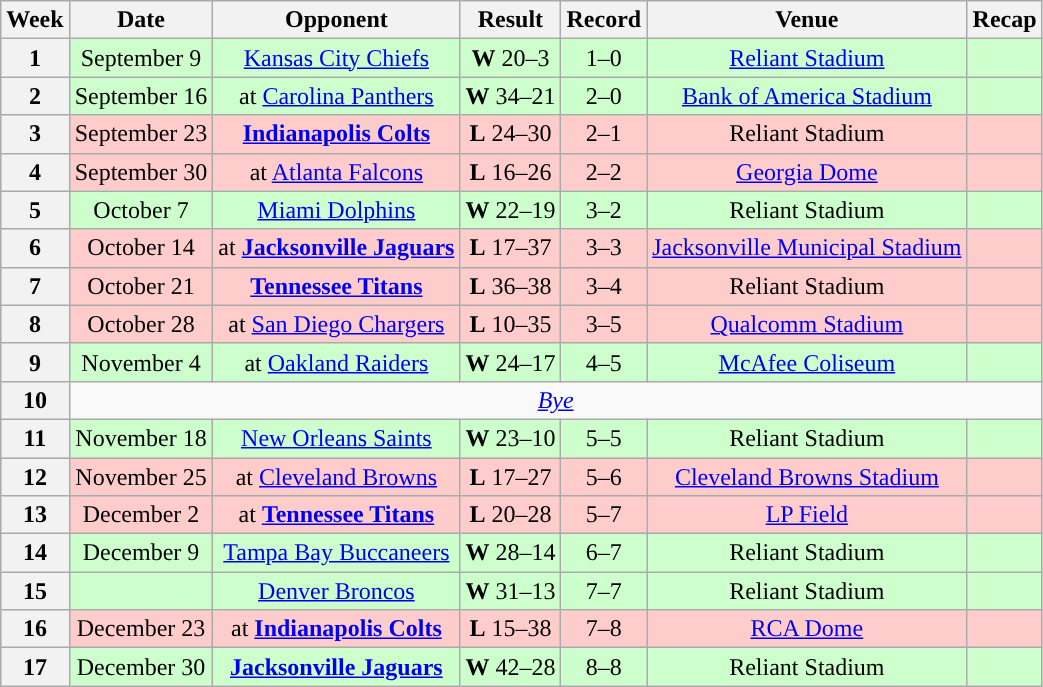<table class="wikitable" style="text-align:center">
<tr>
<th>Week</th>
<th>Date</th>
<th>Opponent</th>
<th>Result</th>
<th>Record</th>
<th>Venue</th>
<th>Recap</th>
</tr>
<tr style="background:#cfc">
<th>1</th>
<td>September 9</td>
<td><a href='#'>Kansas City Chiefs</a></td>
<td><strong>W</strong> 20–3</td>
<td>1–0</td>
<td><a href='#'>Reliant Stadium</a></td>
<td></td>
</tr>
<tr style="background:#cfc">
<th>2</th>
<td>September 16</td>
<td>at <a href='#'>Carolina Panthers</a></td>
<td><strong>W</strong> 34–21</td>
<td>2–0</td>
<td><a href='#'>Bank of America Stadium</a></td>
<td></td>
</tr>
<tr style="background:#fcc">
<th>3</th>
<td>September 23</td>
<td><strong><a href='#'>Indianapolis Colts</a></strong></td>
<td><strong>L</strong> 24–30</td>
<td>2–1</td>
<td>Reliant Stadium</td>
<td></td>
</tr>
<tr style="background:#fcc">
<th>4</th>
<td>September 30</td>
<td>at <a href='#'>Atlanta Falcons</a></td>
<td><strong>L</strong> 16–26</td>
<td>2–2</td>
<td><a href='#'>Georgia Dome</a></td>
<td></td>
</tr>
<tr style="background:#cfc">
<th>5</th>
<td>October 7</td>
<td><a href='#'>Miami Dolphins</a></td>
<td><strong>W</strong> 22–19</td>
<td>3–2</td>
<td>Reliant Stadium</td>
<td></td>
</tr>
<tr style="background:#fcc">
<th>6</th>
<td>October 14</td>
<td>at <strong><a href='#'>Jacksonville Jaguars</a></strong></td>
<td><strong>L</strong> 17–37</td>
<td>3–3</td>
<td><a href='#'>Jacksonville Municipal Stadium</a></td>
<td></td>
</tr>
<tr style="background:#fcc">
<th>7</th>
<td>October 21</td>
<td><strong><a href='#'>Tennessee Titans</a></strong></td>
<td><strong>L</strong> 36–38</td>
<td>3–4</td>
<td>Reliant Stadium</td>
<td></td>
</tr>
<tr style="background:#fcc">
<th>8</th>
<td>October 28</td>
<td>at <a href='#'>San Diego Chargers</a></td>
<td><strong>L</strong> 10–35</td>
<td>3–5</td>
<td><a href='#'>Qualcomm Stadium</a></td>
<td></td>
</tr>
<tr style="background:#cfc">
<th>9</th>
<td>November 4</td>
<td>at <a href='#'>Oakland Raiders</a></td>
<td><strong>W</strong> 24–17</td>
<td>4–5</td>
<td><a href='#'>McAfee Coliseum</a></td>
<td></td>
</tr>
<tr>
<th>10</th>
<td colspan="6"><em><a href='#'>Bye</a></em></td>
</tr>
<tr style="background:#cfc">
<th>11</th>
<td>November 18</td>
<td><a href='#'>New Orleans Saints</a></td>
<td><strong>W</strong> 23–10</td>
<td>5–5</td>
<td>Reliant Stadium</td>
<td></td>
</tr>
<tr style="background:#fcc">
<th>12</th>
<td>November 25</td>
<td>at <a href='#'>Cleveland Browns</a></td>
<td><strong>L</strong> 17–27</td>
<td>5–6</td>
<td><a href='#'>Cleveland Browns Stadium</a></td>
<td></td>
</tr>
<tr style="background:#fcc">
<th>13</th>
<td>December 2</td>
<td>at <strong><a href='#'>Tennessee Titans</a></strong></td>
<td><strong>L</strong> 20–28</td>
<td>5–7</td>
<td><a href='#'>LP Field</a></td>
<td></td>
</tr>
<tr style="background:#cfc">
<th>14</th>
<td>December 9</td>
<td><a href='#'>Tampa Bay Buccaneers</a></td>
<td><strong>W</strong> 28–14</td>
<td>6–7</td>
<td>Reliant Stadium</td>
<td></td>
</tr>
<tr style="background:#cfc">
<th>15</th>
<td></td>
<td><a href='#'>Denver Broncos</a></td>
<td><strong>W</strong> 31–13</td>
<td>7–7</td>
<td>Reliant Stadium</td>
<td></td>
</tr>
<tr style="background:#fcc">
<th>16</th>
<td>December 23</td>
<td>at <strong><a href='#'>Indianapolis Colts</a></strong></td>
<td><strong>L</strong> 15–38</td>
<td>7–8</td>
<td><a href='#'>RCA Dome</a></td>
<td></td>
</tr>
<tr style="background:#cfc">
<th>17</th>
<td>December 30</td>
<td><strong><a href='#'>Jacksonville Jaguars</a></strong></td>
<td><strong>W</strong> 42–28</td>
<td>8–8</td>
<td>Reliant Stadium</td>
<td></td>
</tr>
</table>
